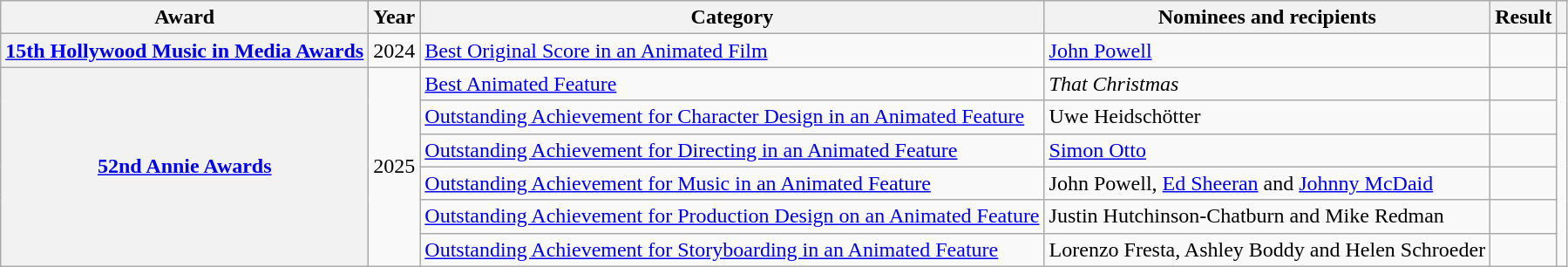<table class="wikitable">
<tr>
<th scope="col">Award</th>
<th scope="col">Year</th>
<th scope="col">Category</th>
<th scope="col">Nominees and recipients</th>
<th scope="col">Result</th>
<th scope="col"></th>
</tr>
<tr>
<th scope="row"><a href='#'>15th Hollywood Music in Media Awards</a></th>
<td>2024</td>
<td><a href='#'>Best Original Score in an Animated Film</a></td>
<td><a href='#'>John Powell</a></td>
<td></td>
<td></td>
</tr>
<tr>
<th scope="row" rowspan="6"><a href='#'>52nd Annie Awards</a></th>
<td rowspan="6">2025</td>
<td><a href='#'>Best Animated Feature</a></td>
<td><em>That Christmas</em></td>
<td></td>
<td style="text-align:center;" rowspan="6"></td>
</tr>
<tr>
<td><a href='#'>Outstanding Achievement for Character Design in an Animated Feature</a></td>
<td>Uwe Heidschötter</td>
<td></td>
</tr>
<tr>
<td><a href='#'>Outstanding Achievement for Directing in an Animated Feature</a></td>
<td><a href='#'>Simon Otto</a></td>
<td></td>
</tr>
<tr>
<td><a href='#'>Outstanding Achievement for Music in an Animated Feature</a></td>
<td>John Powell, <a href='#'>Ed Sheeran</a> and <a href='#'>Johnny McDaid</a></td>
<td></td>
</tr>
<tr>
<td><a href='#'>Outstanding Achievement for Production Design on an Animated Feature</a></td>
<td>Justin Hutchinson-Chatburn and Mike Redman</td>
<td></td>
</tr>
<tr>
<td><a href='#'>Outstanding Achievement for Storyboarding in an Animated Feature</a></td>
<td>Lorenzo Fresta, Ashley Boddy and Helen Schroeder</td>
<td></td>
</tr>
</table>
